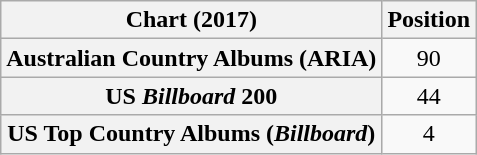<table class="wikitable sortable plainrowheaders" style="text-align:center">
<tr>
<th scope="col">Chart (2017)</th>
<th scope="col">Position</th>
</tr>
<tr>
<th scope="row">Australian Country Albums (ARIA)</th>
<td>90</td>
</tr>
<tr>
<th scope="row">US <em>Billboard</em> 200</th>
<td>44</td>
</tr>
<tr>
<th scope="row">US Top Country Albums (<em>Billboard</em>)</th>
<td>4</td>
</tr>
</table>
